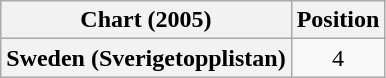<table class="wikitable plainrowheaders">
<tr>
<th scope="col">Chart (2005)</th>
<th scope="col">Position</th>
</tr>
<tr>
<th scope="row">Sweden (Sverigetopplistan)</th>
<td style="text-align:center">4</td>
</tr>
</table>
